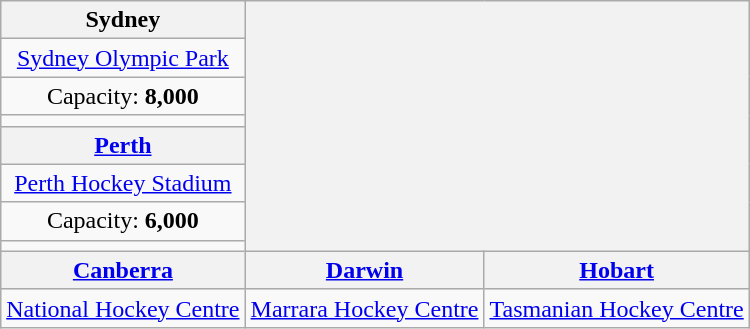<table class="wikitable" style="text-align:center;margin: 1em auto;">
<tr>
<th>Sydney</th>
<th rowspan=8 colspan=2></th>
</tr>
<tr>
<td><a href='#'>Sydney Olympic Park</a></td>
</tr>
<tr>
<td>Capacity: <strong>8,000</strong></td>
</tr>
<tr>
<td></td>
</tr>
<tr>
<th><a href='#'>Perth</a></th>
</tr>
<tr>
<td><a href='#'>Perth Hockey Stadium</a></td>
</tr>
<tr>
<td>Capacity: <strong>6,000</strong></td>
</tr>
<tr>
<td></td>
</tr>
<tr>
<th><a href='#'>Canberra</a></th>
<th><a href='#'>Darwin</a></th>
<th><a href='#'>Hobart</a></th>
</tr>
<tr>
<td><a href='#'>National Hockey Centre</a></td>
<td><a href='#'>Marrara Hockey Centre</a></td>
<td><a href='#'>Tasmanian Hockey Centre</a></td>
</tr>
</table>
